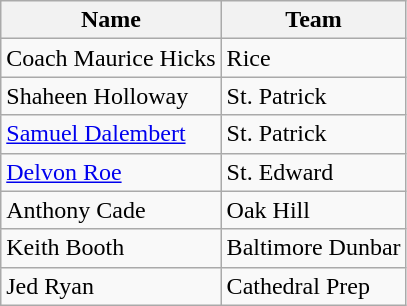<table class="wikitable">
<tr>
<th>Name</th>
<th>Team</th>
</tr>
<tr>
<td>Coach Maurice Hicks</td>
<td>Rice</td>
</tr>
<tr>
<td>Shaheen Holloway</td>
<td>St. Patrick</td>
</tr>
<tr>
<td><a href='#'>Samuel Dalembert</a></td>
<td>St. Patrick</td>
</tr>
<tr>
<td><a href='#'>Delvon Roe</a></td>
<td>St. Edward</td>
</tr>
<tr>
<td>Anthony Cade</td>
<td>Oak Hill</td>
</tr>
<tr>
<td>Keith Booth</td>
<td>Baltimore Dunbar</td>
</tr>
<tr>
<td>Jed Ryan</td>
<td>Cathedral Prep</td>
</tr>
</table>
